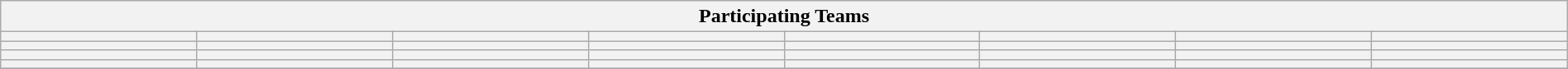<table class="wikitable" style="width:100%;">
<tr>
<th colspan=8><strong>Participating Teams</strong></th>
</tr>
<tr>
<th style="width:12%;"></th>
<th style="width:12%;"></th>
<th style="width:12%;"></th>
<th style="width:12%;"></th>
<th style="width:12%;"></th>
<th style="width:12%;"></th>
<th style="width:12%;"></th>
<th style="width:12%;"></th>
</tr>
<tr>
<th style="width:12%;"></th>
<th style="width:12%;"></th>
<th style="width:12%;"></th>
<th style="width:12%;"></th>
<th style="width:12%;"></th>
<th style="width:12%;"></th>
<th style="width:12%;"></th>
<th style="width:12%;"></th>
</tr>
<tr>
<th style="width:12%;"></th>
<th style="width:12%;"></th>
<th style="width:12%;"></th>
<th style="width:12%;"></th>
<th style="width:12%;"></th>
<th style="width:12%;"></th>
<th style="width:12%;"></th>
<th style="width:12%;"></th>
</tr>
<tr>
<th style="width:12%;"></th>
<th style="width:12%;"></th>
<th style="width:12%;"></th>
<th style="width:12%;"></th>
<th style="width:12%;"></th>
<th style="width:12%;"></th>
<th style="width:12%;"></th>
<th style="width:12%;"></th>
</tr>
<tr>
</tr>
</table>
